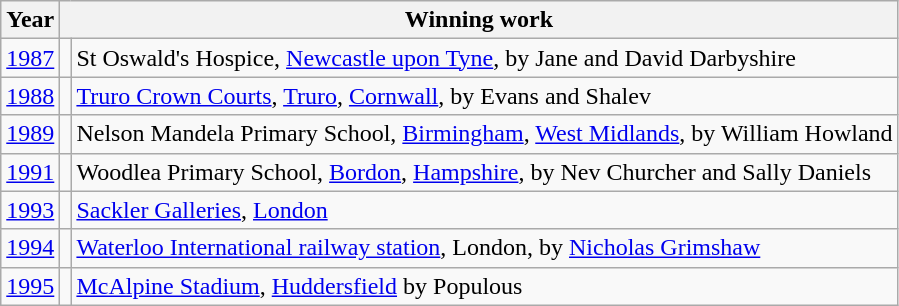<table class="wikitable">
<tr>
<th>Year</th>
<th colspan="2">Winning work</th>
</tr>
<tr>
<td><a href='#'>1987</a></td>
<td></td>
<td>St Oswald's Hospice, <a href='#'>Newcastle upon Tyne</a>, by Jane and David Darbyshire</td>
</tr>
<tr>
<td><a href='#'>1988</a></td>
<td></td>
<td><a href='#'>Truro Crown Courts</a>, <a href='#'>Truro</a>, <a href='#'>Cornwall</a>, by Evans and Shalev</td>
</tr>
<tr>
<td><a href='#'>1989</a></td>
<td></td>
<td>Nelson Mandela Primary School, <a href='#'>Birmingham</a>, <a href='#'>West Midlands</a>, by William Howland</td>
</tr>
<tr>
<td><a href='#'>1991</a></td>
<td></td>
<td>Woodlea Primary School, <a href='#'>Bordon</a>, <a href='#'>Hampshire</a>, by Nev Churcher and Sally Daniels</td>
</tr>
<tr>
<td><a href='#'>1993</a></td>
<td></td>
<td><a href='#'>Sackler Galleries</a>, <a href='#'>London</a></td>
</tr>
<tr>
<td><a href='#'>1994</a></td>
<td></td>
<td><a href='#'>Waterloo International railway station</a>, London, by <a href='#'>Nicholas Grimshaw</a></td>
</tr>
<tr>
<td><a href='#'>1995</a></td>
<td></td>
<td><a href='#'>McAlpine Stadium</a>, <a href='#'>Huddersfield</a> by Populous</td>
</tr>
</table>
